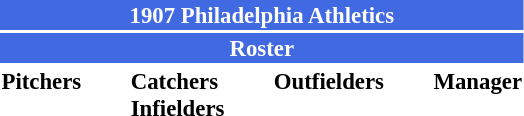<table class="toccolours" style="font-size: 95%;">
<tr>
<th colspan="10" style="background-color: #4169e1; color: white; text-align: center;">1907 Philadelphia Athletics</th>
</tr>
<tr>
<td colspan="10" style="background-color: #4169e1; color: white; text-align: center;"><strong>Roster</strong></td>
</tr>
<tr>
<td valign="top"><strong>Pitchers</strong><br>








</td>
<td width="25px"></td>
<td valign="top"><strong>Catchers</strong><br>


<strong>Infielders</strong>






</td>
<td width="25px"></td>
<td valign="top"><strong>Outfielders</strong><br>


</td>
<td width="25px"></td>
<td valign="top"><strong>Manager</strong><br></td>
</tr>
</table>
